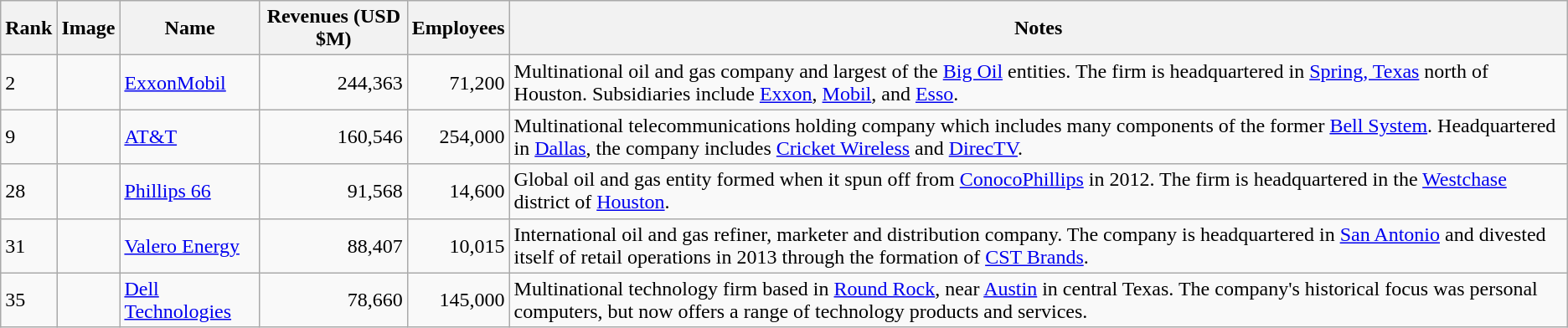<table class="wikitable sortable">
<tr>
<th>Rank</th>
<th>Image</th>
<th>Name</th>
<th>Revenues (USD $M)</th>
<th>Employees</th>
<th>Notes</th>
</tr>
<tr>
<td>2</td>
<td></td>
<td><a href='#'>ExxonMobil</a></td>
<td align="right">244,363</td>
<td align="right">71,200</td>
<td>Multinational oil and gas company and largest of the <a href='#'>Big Oil</a> entities. The firm is headquartered in <a href='#'>Spring, Texas</a> north of Houston. Subsidiaries include <a href='#'>Exxon</a>, <a href='#'>Mobil</a>, and <a href='#'>Esso</a>.</td>
</tr>
<tr>
<td>9</td>
<td></td>
<td><a href='#'>AT&T</a></td>
<td align="right">160,546</td>
<td align="right">254,000</td>
<td>Multinational telecommunications holding company which includes many components of the former <a href='#'>Bell System</a>. Headquartered in <a href='#'>Dallas</a>, the company includes <a href='#'>Cricket Wireless</a> and <a href='#'>DirecTV</a>.</td>
</tr>
<tr>
<td>28</td>
<td></td>
<td><a href='#'>Phillips 66</a></td>
<td align="right">91,568</td>
<td align="right">14,600</td>
<td>Global oil and gas entity formed when it spun off from <a href='#'>ConocoPhillips</a> in 2012. The firm is headquartered in the <a href='#'>Westchase</a> district of <a href='#'>Houston</a>.</td>
</tr>
<tr>
<td>31</td>
<td></td>
<td><a href='#'>Valero Energy</a></td>
<td align="right">88,407</td>
<td align="right">10,015</td>
<td>International oil and gas refiner, marketer and distribution company.  The company is headquartered in <a href='#'>San Antonio</a> and divested itself of retail operations in 2013 through the formation of <a href='#'>CST Brands</a>.</td>
</tr>
<tr>
<td>35</td>
<td></td>
<td><a href='#'>Dell Technologies</a></td>
<td align="right">78,660</td>
<td align="right">145,000</td>
<td>Multinational technology firm based in <a href='#'>Round Rock</a>, near <a href='#'>Austin</a> in central Texas. The company's historical focus was personal computers, but now offers a range of technology products and services.</td>
</tr>
</table>
